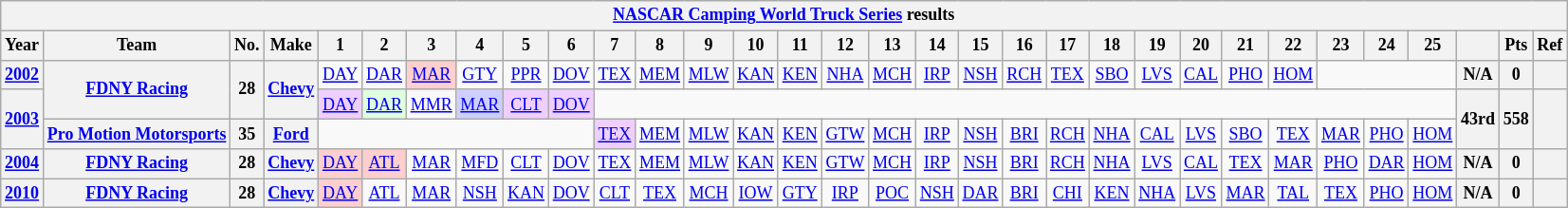<table class="wikitable" style="text-align:center; font-size:75%">
<tr>
<th colspan=32><a href='#'>NASCAR Camping World Truck Series</a> results</th>
</tr>
<tr>
<th>Year</th>
<th>Team</th>
<th>No.</th>
<th>Make</th>
<th>1</th>
<th>2</th>
<th>3</th>
<th>4</th>
<th>5</th>
<th>6</th>
<th>7</th>
<th>8</th>
<th>9</th>
<th>10</th>
<th>11</th>
<th>12</th>
<th>13</th>
<th>14</th>
<th>15</th>
<th>16</th>
<th>17</th>
<th>18</th>
<th>19</th>
<th>20</th>
<th>21</th>
<th>22</th>
<th>23</th>
<th>24</th>
<th>25</th>
<th></th>
<th>Pts</th>
<th>Ref</th>
</tr>
<tr>
<th><a href='#'>2002</a></th>
<th rowspan=2><a href='#'>FDNY Racing</a></th>
<th rowspan=2>28</th>
<th rowspan=2><a href='#'>Chevy</a></th>
<td><a href='#'>DAY</a></td>
<td><a href='#'>DAR</a></td>
<td style="background:#FFCFCF;"><a href='#'>MAR</a><br></td>
<td><a href='#'>GTY</a></td>
<td><a href='#'>PPR</a></td>
<td><a href='#'>DOV</a></td>
<td><a href='#'>TEX</a></td>
<td><a href='#'>MEM</a></td>
<td><a href='#'>MLW</a></td>
<td><a href='#'>KAN</a></td>
<td><a href='#'>KEN</a></td>
<td><a href='#'>NHA</a></td>
<td><a href='#'>MCH</a></td>
<td><a href='#'>IRP</a></td>
<td><a href='#'>NSH</a></td>
<td><a href='#'>RCH</a></td>
<td><a href='#'>TEX</a></td>
<td><a href='#'>SBO</a></td>
<td><a href='#'>LVS</a></td>
<td><a href='#'>CAL</a></td>
<td><a href='#'>PHO</a></td>
<td><a href='#'>HOM</a></td>
<td colspan=3></td>
<th>N/A</th>
<th>0</th>
<th></th>
</tr>
<tr>
<th rowspan=2><a href='#'>2003</a></th>
<td style="background:#EFCFFF;"><a href='#'>DAY</a><br></td>
<td style="background:#DFFFDF;"><a href='#'>DAR</a><br></td>
<td><a href='#'>MMR</a></td>
<td style="background:#CFCFFF;"><a href='#'>MAR</a><br></td>
<td style="background:#EFCFFF;"><a href='#'>CLT</a><br></td>
<td style="background:#EFCFFF;"><a href='#'>DOV</a><br></td>
<td colspan=19></td>
<th rowspan=2>43rd</th>
<th rowspan=2>558</th>
<th rowspan=2></th>
</tr>
<tr>
<th><a href='#'>Pro Motion Motorsports</a></th>
<th>35</th>
<th><a href='#'>Ford</a></th>
<td colspan=6></td>
<td style="background:#EFCFFF;"><a href='#'>TEX</a><br></td>
<td><a href='#'>MEM</a></td>
<td><a href='#'>MLW</a></td>
<td><a href='#'>KAN</a></td>
<td><a href='#'>KEN</a></td>
<td><a href='#'>GTW</a></td>
<td><a href='#'>MCH</a></td>
<td><a href='#'>IRP</a></td>
<td><a href='#'>NSH</a></td>
<td><a href='#'>BRI</a></td>
<td><a href='#'>RCH</a></td>
<td><a href='#'>NHA</a></td>
<td><a href='#'>CAL</a></td>
<td><a href='#'>LVS</a></td>
<td><a href='#'>SBO</a></td>
<td><a href='#'>TEX</a></td>
<td><a href='#'>MAR</a></td>
<td><a href='#'>PHO</a></td>
<td><a href='#'>HOM</a></td>
</tr>
<tr>
<th><a href='#'>2004</a></th>
<th><a href='#'>FDNY Racing</a></th>
<th>28</th>
<th><a href='#'>Chevy</a></th>
<td style="background:#FFCFCF;"><a href='#'>DAY</a><br></td>
<td style="background:#FFCFCF;"><a href='#'>ATL</a><br></td>
<td><a href='#'>MAR</a></td>
<td><a href='#'>MFD</a></td>
<td><a href='#'>CLT</a></td>
<td><a href='#'>DOV</a></td>
<td><a href='#'>TEX</a></td>
<td><a href='#'>MEM</a></td>
<td><a href='#'>MLW</a></td>
<td><a href='#'>KAN</a></td>
<td><a href='#'>KEN</a></td>
<td><a href='#'>GTW</a></td>
<td><a href='#'>MCH</a></td>
<td><a href='#'>IRP</a></td>
<td><a href='#'>NSH</a></td>
<td><a href='#'>BRI</a></td>
<td><a href='#'>RCH</a></td>
<td><a href='#'>NHA</a></td>
<td><a href='#'>LVS</a></td>
<td><a href='#'>CAL</a></td>
<td><a href='#'>TEX</a></td>
<td><a href='#'>MAR</a></td>
<td><a href='#'>PHO</a></td>
<td><a href='#'>DAR</a></td>
<td><a href='#'>HOM</a></td>
<th>N/A</th>
<th>0</th>
<th></th>
</tr>
<tr>
<th><a href='#'>2010</a></th>
<th><a href='#'>FDNY Racing</a></th>
<th>28</th>
<th><a href='#'>Chevy</a></th>
<td style="background:#FFCFCF;"><a href='#'>DAY</a><br></td>
<td><a href='#'>ATL</a></td>
<td><a href='#'>MAR</a></td>
<td><a href='#'>NSH</a></td>
<td><a href='#'>KAN</a></td>
<td><a href='#'>DOV</a></td>
<td><a href='#'>CLT</a></td>
<td><a href='#'>TEX</a></td>
<td><a href='#'>MCH</a></td>
<td><a href='#'>IOW</a></td>
<td><a href='#'>GTY</a></td>
<td><a href='#'>IRP</a></td>
<td><a href='#'>POC</a></td>
<td><a href='#'>NSH</a></td>
<td><a href='#'>DAR</a></td>
<td><a href='#'>BRI</a></td>
<td><a href='#'>CHI</a></td>
<td><a href='#'>KEN</a></td>
<td><a href='#'>NHA</a></td>
<td><a href='#'>LVS</a></td>
<td><a href='#'>MAR</a></td>
<td><a href='#'>TAL</a></td>
<td><a href='#'>TEX</a></td>
<td><a href='#'>PHO</a></td>
<td><a href='#'>HOM</a></td>
<th>N/A</th>
<th>0</th>
<th></th>
</tr>
</table>
